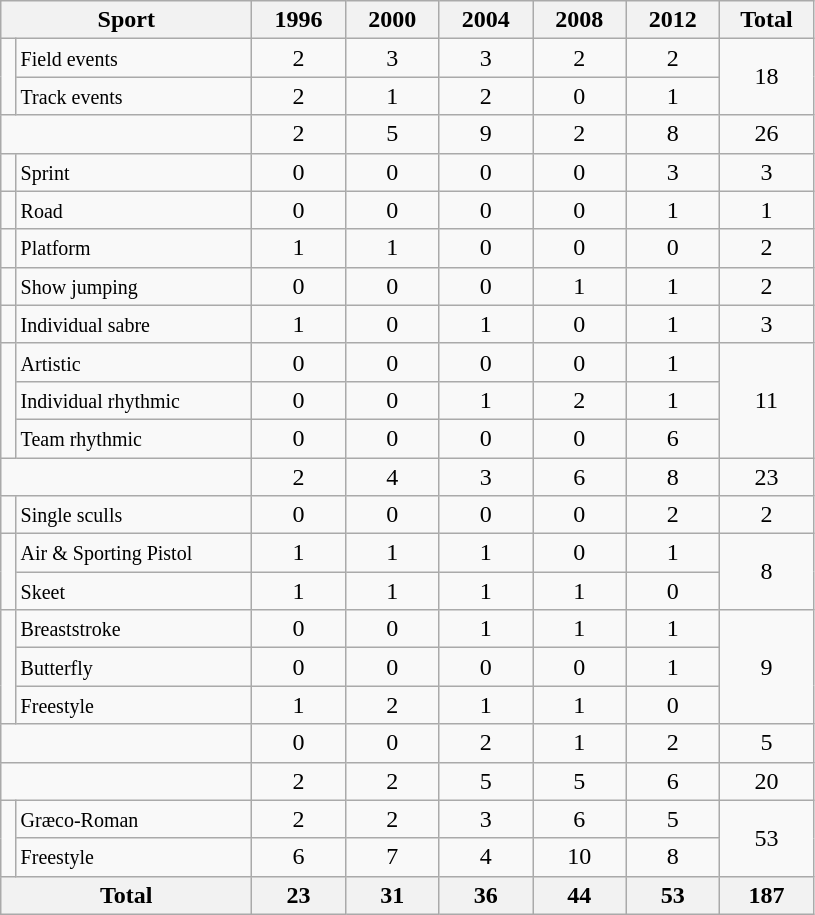<table class="wikitable sortable" style="text-align:center;">
<tr>
<th colspan=2 rowspan=1 width=160>Sport</th>
<th width=55>1996</th>
<th width=55>2000</th>
<th width=55>2004</th>
<th width=55>2008</th>
<th width=55>2012</th>
<th width=55>Total</th>
</tr>
<tr>
<td rowspan=2 align=left></td>
<td align=left><small>Field events</small></td>
<td>2</td>
<td>3</td>
<td>3</td>
<td>2</td>
<td>2</td>
<td rowspan=2>18</td>
</tr>
<tr>
<td align=left><small>Track events</small></td>
<td>2</td>
<td>1</td>
<td>2</td>
<td>0</td>
<td>1</td>
</tr>
<tr>
<td colspan=2 align=left></td>
<td>2</td>
<td>5</td>
<td>9</td>
<td>2</td>
<td>8</td>
<td>26</td>
</tr>
<tr colspan=2>
<td align=left></td>
<td align=left><small>Sprint</small></td>
<td>0</td>
<td>0</td>
<td>0</td>
<td>0</td>
<td>3</td>
<td>3</td>
</tr>
<tr colspan=2>
<td align=left></td>
<td align=left><small>Road</small></td>
<td>0</td>
<td>0</td>
<td>0</td>
<td>0</td>
<td>1</td>
<td>1</td>
</tr>
<tr colspan=2>
<td align=left></td>
<td align=left><small>Platform</small></td>
<td>1</td>
<td>1</td>
<td>0</td>
<td>0</td>
<td>0</td>
<td>2</td>
</tr>
<tr colspan=2>
<td align=left></td>
<td align=left><small>Show jumping</small></td>
<td>0</td>
<td>0</td>
<td>0</td>
<td>1</td>
<td>1</td>
<td>2</td>
</tr>
<tr colspan=2>
<td align=left></td>
<td align=left><small>Individual sabre</small></td>
<td>1</td>
<td>0</td>
<td>1</td>
<td>0</td>
<td>1</td>
<td>3</td>
</tr>
<tr>
<td rowspan=3 align=left></td>
<td align=left><small>Artistic</small></td>
<td>0</td>
<td>0</td>
<td>0</td>
<td>0</td>
<td>1</td>
<td rowspan=3>11</td>
</tr>
<tr>
<td align=left><small>Individual rhythmic</small></td>
<td>0</td>
<td>0</td>
<td>1</td>
<td>2</td>
<td>1</td>
</tr>
<tr>
<td align=left><small>Team rhythmic</small></td>
<td>0</td>
<td>0</td>
<td>0</td>
<td>0</td>
<td>6</td>
</tr>
<tr>
<td colspan=2 align=left></td>
<td>2</td>
<td>4</td>
<td>3</td>
<td>6</td>
<td>8</td>
<td>23</td>
</tr>
<tr colspan=2>
<td align=left></td>
<td align=left><small>Single sculls</small></td>
<td>0</td>
<td>0</td>
<td>0</td>
<td>0</td>
<td>2</td>
<td>2</td>
</tr>
<tr>
<td rowspan=2 align=left></td>
<td align=left><small>Air & Sporting Pistol</small></td>
<td>1</td>
<td>1</td>
<td>1</td>
<td>0</td>
<td>1</td>
<td rowspan=2>8</td>
</tr>
<tr>
<td align=left><small>Skeet</small></td>
<td>1</td>
<td>1</td>
<td>1</td>
<td>1</td>
<td>0</td>
</tr>
<tr>
<td rowspan=3 align=left></td>
<td align=left><small>Breaststroke</small></td>
<td>0</td>
<td>0</td>
<td>1</td>
<td>1</td>
<td>1</td>
<td rowspan=3>9</td>
</tr>
<tr>
<td align=left><small>Butterfly</small></td>
<td>0</td>
<td>0</td>
<td>0</td>
<td>0</td>
<td>1</td>
</tr>
<tr>
<td align=left><small>Freestyle</small></td>
<td>1</td>
<td>2</td>
<td>1</td>
<td>1</td>
<td>0</td>
</tr>
<tr>
<td colspan=2 align=left></td>
<td>0</td>
<td>0</td>
<td>2</td>
<td>1</td>
<td>2</td>
<td>5</td>
</tr>
<tr>
<td colspan=2 align=left></td>
<td>2</td>
<td>2</td>
<td>5</td>
<td>5</td>
<td>6</td>
<td>20</td>
</tr>
<tr>
<td rowspan=2 align=left></td>
<td align=left><small>Græco-Roman</small></td>
<td>2</td>
<td>2</td>
<td>3</td>
<td>6</td>
<td>5</td>
<td rowspan=2>53</td>
</tr>
<tr>
<td align=left><small>Freestyle</small></td>
<td>6</td>
<td>7</td>
<td>4</td>
<td>10</td>
<td>8</td>
</tr>
<tr class="sortbottom">
<th colspan=2>Total</th>
<th>23</th>
<th>31</th>
<th>36</th>
<th>44</th>
<th>53</th>
<th>187</th>
</tr>
</table>
